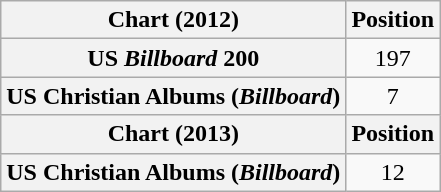<table class="wikitable plainrowheaders" style="text-align:center">
<tr>
<th scope="col">Chart (2012)</th>
<th scope="col">Position</th>
</tr>
<tr>
<th scope="row">US <em>Billboard</em> 200</th>
<td>197</td>
</tr>
<tr>
<th scope="row">US Christian Albums (<em>Billboard</em>)</th>
<td>7</td>
</tr>
<tr>
<th scope="col">Chart (2013)</th>
<th scope="col">Position</th>
</tr>
<tr>
<th scope="row">US Christian Albums (<em>Billboard</em>)</th>
<td>12</td>
</tr>
</table>
